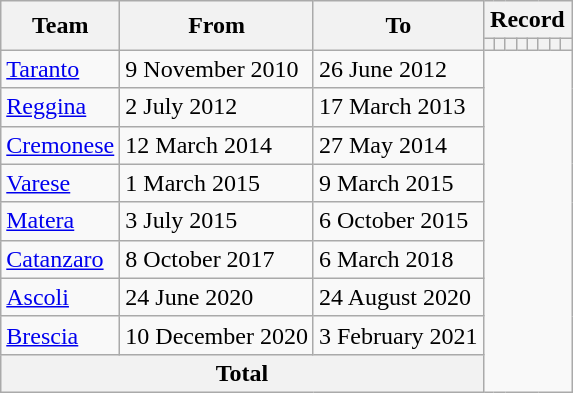<table class="wikitable" style="text-align: center">
<tr>
<th rowspan="2">Team</th>
<th rowspan="2">From</th>
<th rowspan="2">To</th>
<th colspan=8>Record</th>
</tr>
<tr>
<th></th>
<th></th>
<th></th>
<th></th>
<th></th>
<th></th>
<th></th>
<th></th>
</tr>
<tr>
<td align=left><a href='#'>Taranto</a></td>
<td align=left>9 November 2010</td>
<td align=left>26 June 2012<br></td>
</tr>
<tr>
<td align=left><a href='#'>Reggina</a></td>
<td align=left>2 July 2012</td>
<td align=left>17 March 2013<br></td>
</tr>
<tr>
<td align=left><a href='#'>Cremonese</a></td>
<td align=left>12 March 2014</td>
<td align=left>27 May 2014<br></td>
</tr>
<tr>
<td align=left><a href='#'>Varese</a></td>
<td align=left>1 March 2015</td>
<td align=left>9 March 2015<br></td>
</tr>
<tr>
<td align=left><a href='#'>Matera</a></td>
<td align=left>3 July 2015</td>
<td align=left>6 October 2015<br></td>
</tr>
<tr>
<td align=left><a href='#'>Catanzaro</a></td>
<td align=left>8 October 2017</td>
<td align=left>6 March 2018<br></td>
</tr>
<tr>
<td align=left><a href='#'>Ascoli</a></td>
<td align=left>24 June 2020</td>
<td align=left>24 August 2020<br></td>
</tr>
<tr>
<td align=left><a href='#'>Brescia</a></td>
<td align=left>10 December 2020</td>
<td align=left>3 February 2021<br></td>
</tr>
<tr>
<th colspan="3">Total<br></th>
</tr>
</table>
